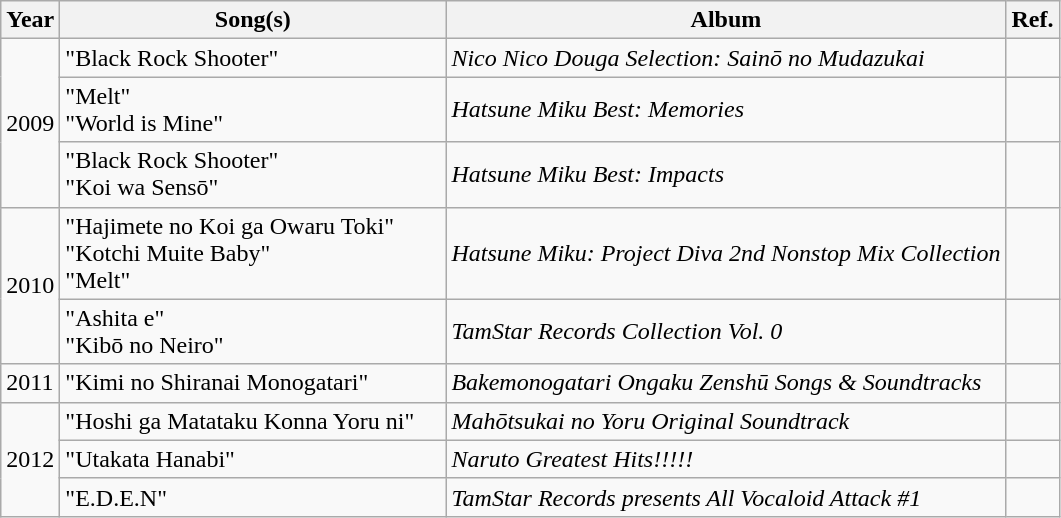<table class="wikitable" border="1">
<tr>
<th rowspan="1">Year</th>
<th rowspan="1" width="250">Song(s)</th>
<th rowspan="1">Album</th>
<th rowspan="1">Ref.</th>
</tr>
<tr>
<td rowspan="3">2009</td>
<td>"Black Rock Shooter"</td>
<td><em>Nico Nico Douga Selection: Sainō no Mudazukai</em></td>
<td align="center"></td>
</tr>
<tr>
<td>"Melt"<br>"World is Mine"</td>
<td><em>Hatsune Miku Best: Memories</em></td>
<td align="center"></td>
</tr>
<tr>
<td>"Black Rock Shooter"<br>"Koi wa Sensō"</td>
<td><em>Hatsune Miku Best: Impacts</em></td>
<td align="center"></td>
</tr>
<tr>
<td rowspan="2">2010</td>
<td>"Hajimete no Koi ga Owaru Toki"<br>"Kotchi Muite Baby"<br>"Melt"</td>
<td><em>Hatsune Miku: Project Diva 2nd Nonstop Mix Collection</em></td>
<td align="center"></td>
</tr>
<tr>
<td>"Ashita e"<br>"Kibō no Neiro"</td>
<td><em>TamStar Records Collection Vol. 0</em></td>
<td align="center"></td>
</tr>
<tr>
<td>2011</td>
<td>"Kimi no Shiranai Monogatari"</td>
<td><em>Bakemonogatari Ongaku Zenshū Songs & Soundtracks</em></td>
<td align="center"></td>
</tr>
<tr>
<td rowspan="3">2012</td>
<td>"Hoshi ga Matataku Konna Yoru ni"</td>
<td><em>Mahōtsukai no Yoru Original Soundtrack</em></td>
<td align="center"></td>
</tr>
<tr>
<td>"Utakata Hanabi"</td>
<td><em>Naruto Greatest Hits!!!!!</em></td>
<td align="center"></td>
</tr>
<tr>
<td>"E.D.E.N"</td>
<td><em>TamStar Records presents All Vocaloid Attack #1</em></td>
<td align="center"></td>
</tr>
</table>
